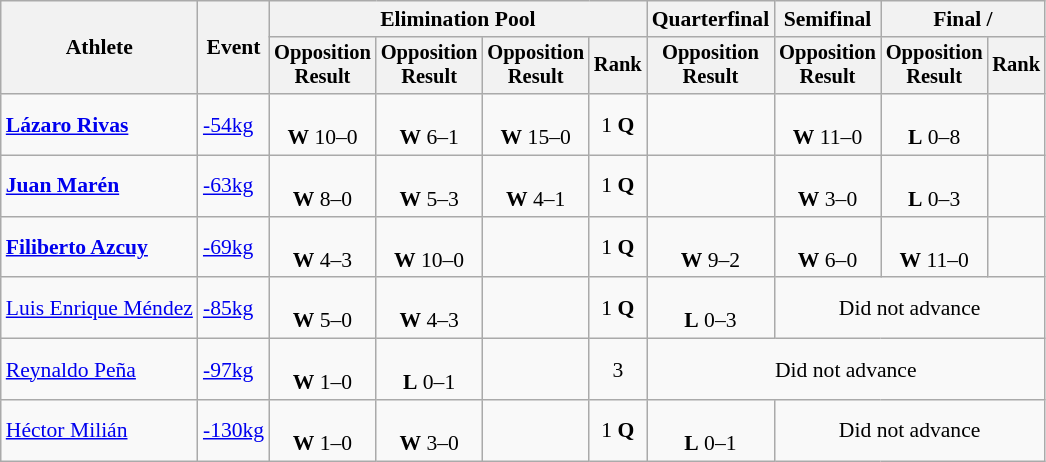<table class="wikitable" style="font-size:90%">
<tr>
<th rowspan="2">Athlete</th>
<th rowspan="2">Event</th>
<th colspan=4>Elimination Pool</th>
<th>Quarterfinal</th>
<th>Semifinal</th>
<th colspan=2>Final / </th>
</tr>
<tr style="font-size: 95%">
<th>Opposition<br>Result</th>
<th>Opposition<br>Result</th>
<th>Opposition<br>Result</th>
<th>Rank</th>
<th>Opposition<br>Result</th>
<th>Opposition<br>Result</th>
<th>Opposition<br>Result</th>
<th>Rank</th>
</tr>
<tr align=center>
<td align=left><strong><a href='#'>Lázaro Rivas</a></strong></td>
<td align=left><a href='#'>-54kg</a></td>
<td><br><strong>W</strong> 10–0</td>
<td><br><strong>W</strong> 6–1</td>
<td><br><strong>W</strong> 15–0</td>
<td>1 <strong>Q</strong></td>
<td></td>
<td><br><strong>W</strong> 11–0</td>
<td><br><strong>L</strong> 0–8</td>
<td></td>
</tr>
<tr align=center>
<td align=left><strong><a href='#'>Juan Marén</a></strong></td>
<td align=left><a href='#'>-63kg</a></td>
<td><br><strong>W</strong> 8–0</td>
<td><br><strong>W</strong> 5–3</td>
<td><br><strong>W</strong> 4–1</td>
<td>1 <strong>Q</strong></td>
<td></td>
<td><br><strong>W</strong> 3–0</td>
<td><br><strong>L</strong> 0–3</td>
<td></td>
</tr>
<tr align=center>
<td align=left><strong><a href='#'>Filiberto Azcuy</a></strong></td>
<td align=left><a href='#'>-69kg</a></td>
<td><br><strong>W</strong> 4–3</td>
<td><br><strong>W</strong> 10–0</td>
<td></td>
<td>1 <strong>Q</strong></td>
<td><br><strong>W</strong> 9–2</td>
<td><br><strong>W</strong> 6–0</td>
<td><br><strong>W</strong> 11–0</td>
<td></td>
</tr>
<tr align=center>
<td align=left><a href='#'>Luis Enrique Méndez</a></td>
<td align=left><a href='#'>-85kg</a></td>
<td><br><strong>W</strong> 5–0</td>
<td><br><strong>W</strong> 4–3</td>
<td></td>
<td>1 <strong>Q</strong></td>
<td><br><strong>L</strong> 0–3</td>
<td colspan=3>Did not advance</td>
</tr>
<tr align=center>
<td align=left><a href='#'>Reynaldo Peña</a></td>
<td align=left><a href='#'>-97kg</a></td>
<td><br><strong>W</strong> 1–0</td>
<td><br><strong>L</strong> 0–1</td>
<td></td>
<td>3</td>
<td colspan=4>Did not advance</td>
</tr>
<tr align=center>
<td align=left><a href='#'>Héctor Milián</a></td>
<td align=left><a href='#'>-130kg</a></td>
<td><br><strong>W</strong> 1–0</td>
<td><br><strong>W</strong> 3–0</td>
<td></td>
<td>1 <strong>Q</strong></td>
<td><br><strong>L</strong> 0–1</td>
<td colspan=3>Did not advance</td>
</tr>
</table>
